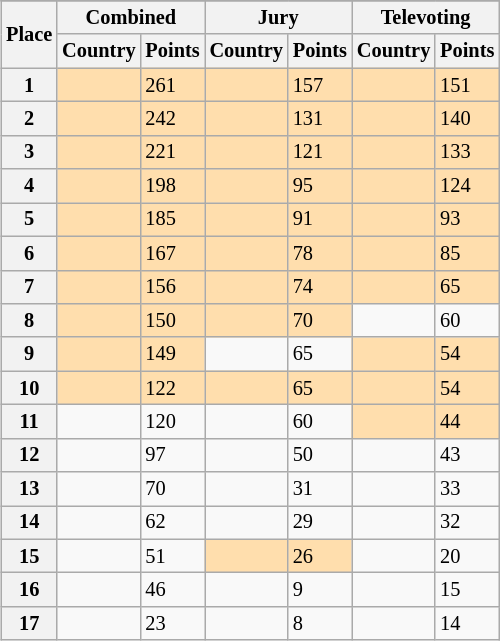<table class="wikitable collapsible plainrowheaders" style="float:right; margin:10px; font-size:85%;">
<tr>
</tr>
<tr>
<th scope="col" rowspan="2">Place</th>
<th scope="col" colspan="2">Combined</th>
<th scope="col" colspan="2">Jury</th>
<th scope="col" colspan="2">Televoting</th>
</tr>
<tr>
<th scope="col">Country</th>
<th scope="col">Points</th>
<th scope="col">Country</th>
<th scope="col">Points</th>
<th scope="col">Country</th>
<th scope="col">Points</th>
</tr>
<tr>
<th scope="row" style="text-align:center">1</th>
<td bgcolor="navajowhite"></td>
<td bgcolor="navajowhite">261</td>
<td bgcolor="navajowhite"></td>
<td bgcolor="navajowhite">157</td>
<td bgcolor="navajowhite"></td>
<td bgcolor="navajowhite">151</td>
</tr>
<tr>
<th scope="row" style="text-align:center">2</th>
<td bgcolor="navajowhite"></td>
<td bgcolor="navajowhite">242</td>
<td bgcolor="navajowhite"></td>
<td bgcolor="navajowhite">131</td>
<td bgcolor="navajowhite"></td>
<td bgcolor="navajowhite">140</td>
</tr>
<tr>
<th scope="row" style="text-align:center">3</th>
<td bgcolor="navajowhite"></td>
<td bgcolor="navajowhite">221</td>
<td bgcolor="navajowhite"></td>
<td bgcolor="navajowhite">121</td>
<td bgcolor="navajowhite"></td>
<td bgcolor="navajowhite">133</td>
</tr>
<tr>
<th scope="row" style="text-align:center">4</th>
<td bgcolor="navajowhite"></td>
<td bgcolor="navajowhite">198</td>
<td bgcolor="navajowhite"></td>
<td bgcolor="navajowhite">95</td>
<td bgcolor="navajowhite"></td>
<td bgcolor="navajowhite">124</td>
</tr>
<tr>
<th scope="row" style="text-align:center">5</th>
<td bgcolor="navajowhite"></td>
<td bgcolor="navajowhite">185</td>
<td bgcolor="navajowhite"></td>
<td bgcolor="navajowhite">91</td>
<td bgcolor="navajowhite"></td>
<td bgcolor="navajowhite">93</td>
</tr>
<tr>
<th scope="row" style="text-align:center">6</th>
<td bgcolor="navajowhite"></td>
<td bgcolor="navajowhite">167</td>
<td bgcolor="navajowhite"></td>
<td bgcolor="navajowhite">78</td>
<td bgcolor="navajowhite"></td>
<td bgcolor="navajowhite">85</td>
</tr>
<tr>
<th scope="row" style="text-align:center">7</th>
<td bgcolor="navajowhite"></td>
<td bgcolor="navajowhite">156</td>
<td bgcolor="navajowhite"></td>
<td bgcolor="navajowhite">74</td>
<td bgcolor="navajowhite"></td>
<td bgcolor="navajowhite">65</td>
</tr>
<tr>
<th scope="row" style="text-align:center">8</th>
<td bgcolor="navajowhite"></td>
<td bgcolor="navajowhite">150</td>
<td bgcolor="navajowhite"></td>
<td bgcolor="navajowhite">70</td>
<td></td>
<td>60</td>
</tr>
<tr>
<th scope="row" style="text-align:center">9</th>
<td bgcolor="navajowhite"></td>
<td bgcolor="navajowhite">149</td>
<td></td>
<td>65</td>
<td bgcolor="navajowhite"></td>
<td bgcolor="navajowhite">54</td>
</tr>
<tr>
<th scope="row" style="text-align:center">10</th>
<td bgcolor="navajowhite"></td>
<td bgcolor="navajowhite">122</td>
<td bgcolor="navajowhite"></td>
<td bgcolor="navajowhite">65</td>
<td bgcolor="navajowhite"></td>
<td bgcolor="navajowhite">54</td>
</tr>
<tr>
<th scope="row" style="text-align:center">11</th>
<td></td>
<td>120</td>
<td></td>
<td>60</td>
<td bgcolor="navajowhite"></td>
<td bgcolor="navajowhite">44</td>
</tr>
<tr>
<th scope="row" style="text-align:center">12</th>
<td></td>
<td>97</td>
<td></td>
<td>50</td>
<td></td>
<td>43</td>
</tr>
<tr>
<th scope="row" style="text-align:center">13</th>
<td></td>
<td>70</td>
<td></td>
<td>31</td>
<td></td>
<td>33</td>
</tr>
<tr>
<th scope="row" style="text-align:center">14</th>
<td></td>
<td>62</td>
<td></td>
<td>29</td>
<td></td>
<td>32</td>
</tr>
<tr>
<th scope="row" style="text-align:center">15</th>
<td></td>
<td>51</td>
<td bgcolor="navajowhite"></td>
<td bgcolor="navajowhite">26</td>
<td></td>
<td>20</td>
</tr>
<tr>
<th scope="row" style="text-align:center">16</th>
<td></td>
<td>46</td>
<td></td>
<td>9</td>
<td></td>
<td>15</td>
</tr>
<tr>
<th scope="row" style="text-align:center">17</th>
<td></td>
<td>23</td>
<td></td>
<td>8</td>
<td></td>
<td>14</td>
</tr>
</table>
